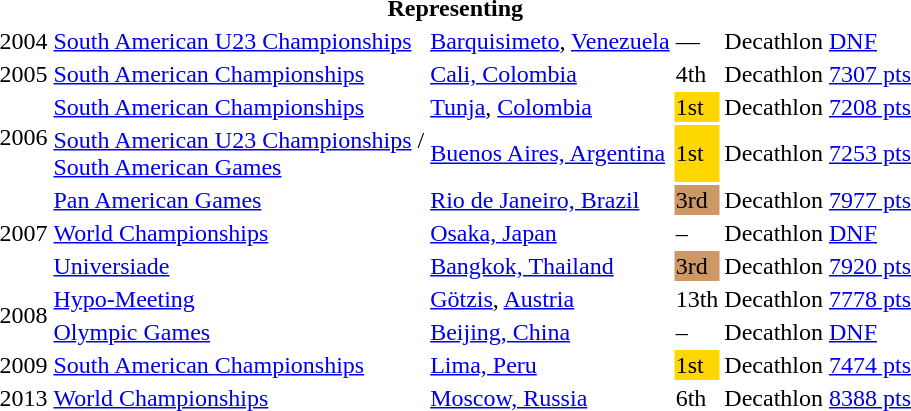<table>
<tr>
<th colspan="6">Representing </th>
</tr>
<tr>
<td>2004</td>
<td><a href='#'>South American U23 Championships</a></td>
<td><a href='#'>Barquisimeto</a>, <a href='#'>Venezuela</a></td>
<td>—</td>
<td>Decathlon</td>
<td><a href='#'>DNF</a></td>
</tr>
<tr>
<td>2005</td>
<td><a href='#'>South American Championships</a></td>
<td><a href='#'>Cali, Colombia</a></td>
<td>4th</td>
<td>Decathlon</td>
<td><a href='#'>7307 pts</a></td>
</tr>
<tr>
<td rowspan=2>2006</td>
<td><a href='#'>South American Championships</a></td>
<td><a href='#'>Tunja</a>, <a href='#'>Colombia</a></td>
<td bgcolor="gold">1st</td>
<td>Decathlon</td>
<td><a href='#'>7208 pts</a></td>
</tr>
<tr>
<td><a href='#'>South American U23 Championships</a> /<br> <a href='#'>South American Games</a></td>
<td><a href='#'>Buenos Aires, Argentina</a></td>
<td bgcolor="gold">1st</td>
<td>Decathlon</td>
<td><a href='#'>7253 pts</a></td>
</tr>
<tr>
<td rowspan=3>2007</td>
<td><a href='#'>Pan American Games</a></td>
<td><a href='#'>Rio de Janeiro, Brazil</a></td>
<td bgcolor="cc9966">3rd</td>
<td>Decathlon</td>
<td><a href='#'>7977 pts</a></td>
</tr>
<tr>
<td><a href='#'>World Championships</a></td>
<td><a href='#'>Osaka, Japan</a></td>
<td>–</td>
<td>Decathlon</td>
<td><a href='#'>DNF</a></td>
</tr>
<tr>
<td><a href='#'>Universiade</a></td>
<td><a href='#'>Bangkok, Thailand</a></td>
<td bgcolor="cc9966">3rd</td>
<td>Decathlon</td>
<td><a href='#'>7920 pts</a></td>
</tr>
<tr>
<td rowspan=2>2008</td>
<td><a href='#'>Hypo-Meeting</a></td>
<td><a href='#'>Götzis</a>, <a href='#'>Austria</a></td>
<td>13th</td>
<td>Decathlon</td>
<td><a href='#'>7778 pts</a></td>
</tr>
<tr>
<td><a href='#'>Olympic Games</a></td>
<td><a href='#'>Beijing, China</a></td>
<td>–</td>
<td>Decathlon</td>
<td><a href='#'>DNF</a></td>
</tr>
<tr>
<td>2009</td>
<td><a href='#'>South American Championships</a></td>
<td><a href='#'>Lima, Peru</a></td>
<td bgcolor="gold">1st</td>
<td>Decathlon</td>
<td><a href='#'>7474 pts</a></td>
</tr>
<tr>
<td>2013</td>
<td><a href='#'>World Championships</a></td>
<td><a href='#'>Moscow, Russia</a></td>
<td>6th</td>
<td>Decathlon</td>
<td><a href='#'>8388 pts</a></td>
</tr>
</table>
